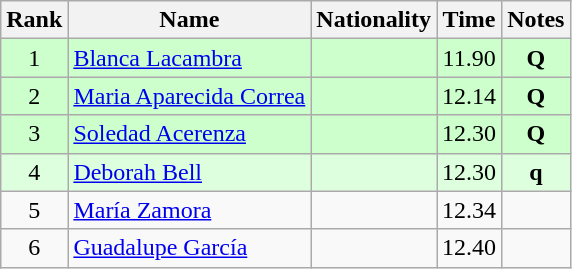<table class="wikitable sortable" style="text-align:center">
<tr>
<th>Rank</th>
<th>Name</th>
<th>Nationality</th>
<th>Time</th>
<th>Notes</th>
</tr>
<tr bgcolor=ccffcc>
<td align=center>1</td>
<td align=left><a href='#'>Blanca Lacambra</a></td>
<td align=left></td>
<td>11.90</td>
<td><strong>Q</strong></td>
</tr>
<tr bgcolor=ccffcc>
<td align=center>2</td>
<td align=left><a href='#'>Maria Aparecida Correa</a></td>
<td align=left></td>
<td>12.14</td>
<td><strong>Q</strong></td>
</tr>
<tr bgcolor=ccffcc>
<td align=center>3</td>
<td align=left><a href='#'>Soledad Acerenza</a></td>
<td align=left></td>
<td>12.30</td>
<td><strong>Q</strong></td>
</tr>
<tr bgcolor=ddffdd>
<td align=center>4</td>
<td align=left><a href='#'>Deborah Bell</a></td>
<td align=left></td>
<td>12.30</td>
<td><strong>q</strong></td>
</tr>
<tr>
<td align=center>5</td>
<td align=left><a href='#'>María Zamora</a></td>
<td align=left></td>
<td>12.34</td>
<td></td>
</tr>
<tr>
<td align=center>6</td>
<td align=left><a href='#'>Guadalupe García</a></td>
<td align=left></td>
<td>12.40</td>
<td></td>
</tr>
</table>
